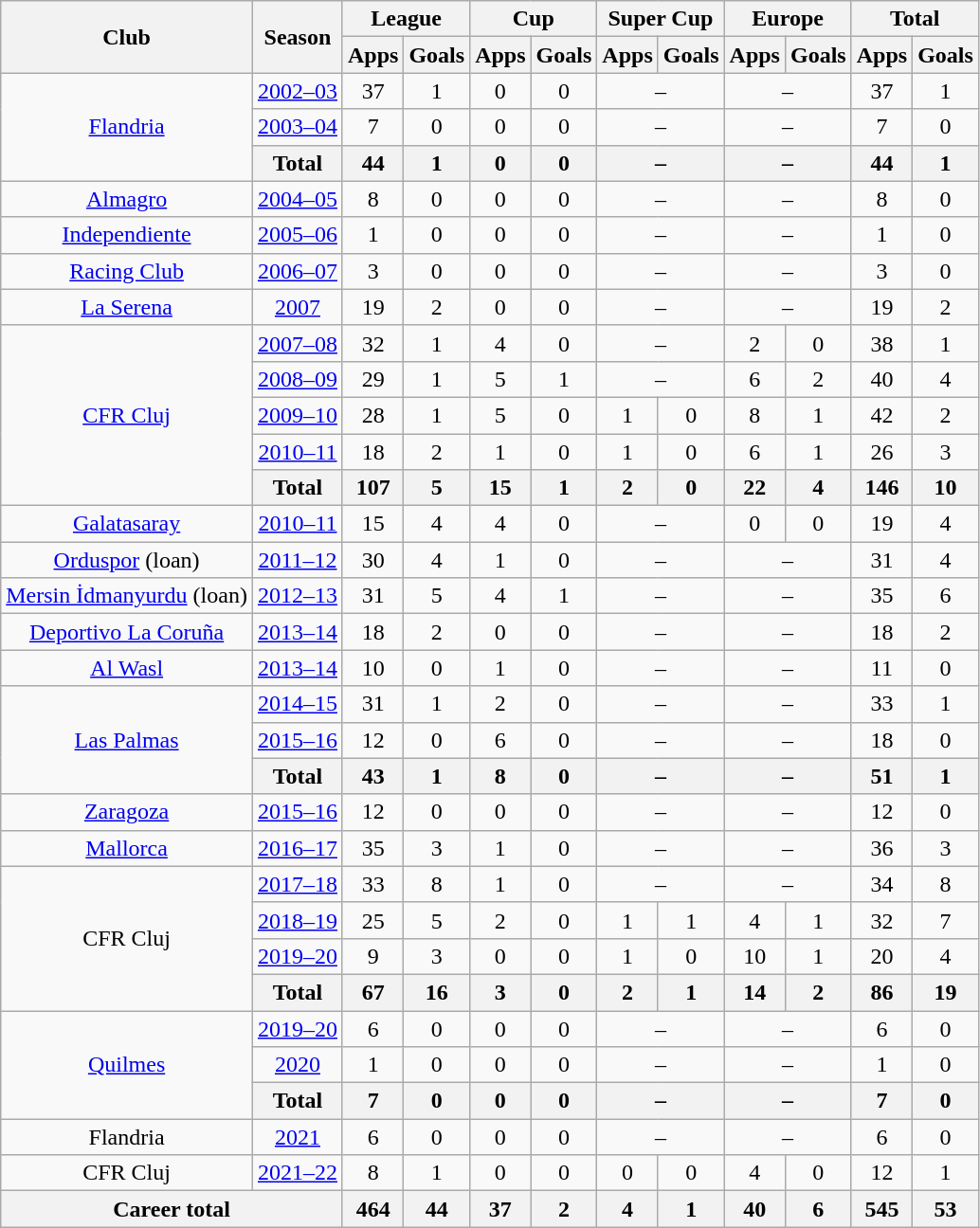<table class="wikitable" style="text-align:center">
<tr>
<th rowspan="2">Club</th>
<th rowspan="2">Season</th>
<th colspan="2">League</th>
<th colspan="2">Cup</th>
<th colspan="2">Super Cup</th>
<th colspan="2">Europe</th>
<th colspan="2">Total</th>
</tr>
<tr>
<th>Apps</th>
<th>Goals</th>
<th>Apps</th>
<th>Goals</th>
<th>Apps</th>
<th>Goals</th>
<th>Apps</th>
<th>Goals</th>
<th>Apps</th>
<th>Goals</th>
</tr>
<tr>
<td rowspan="3"><a href='#'>Flandria</a></td>
<td><a href='#'>2002–03</a></td>
<td>37</td>
<td>1</td>
<td>0</td>
<td>0</td>
<td colspan="2">–</td>
<td colspan="2">–</td>
<td>37</td>
<td>1</td>
</tr>
<tr>
<td><a href='#'>2003–04</a></td>
<td>7</td>
<td>0</td>
<td>0</td>
<td>0</td>
<td colspan="2">–</td>
<td colspan="2">–</td>
<td>7</td>
<td>0</td>
</tr>
<tr>
<th>Total</th>
<th>44</th>
<th>1</th>
<th>0</th>
<th>0</th>
<th rowspan=1 colspan="2">–</th>
<th rowspan=1 colspan="2">–</th>
<th>44</th>
<th>1</th>
</tr>
<tr>
<td><a href='#'>Almagro</a></td>
<td><a href='#'>2004–05</a></td>
<td>8</td>
<td>0</td>
<td>0</td>
<td>0</td>
<td colspan="2">–</td>
<td colspan="2">–</td>
<td>8</td>
<td>0</td>
</tr>
<tr>
<td><a href='#'>Independiente</a></td>
<td><a href='#'>2005–06</a></td>
<td>1</td>
<td>0</td>
<td>0</td>
<td>0</td>
<td colspan="2">–</td>
<td colspan="2">–</td>
<td>1</td>
<td>0</td>
</tr>
<tr>
<td><a href='#'>Racing Club</a></td>
<td><a href='#'>2006–07</a></td>
<td>3</td>
<td>0</td>
<td>0</td>
<td>0</td>
<td colspan="2">–</td>
<td colspan="2">–</td>
<td>3</td>
<td>0</td>
</tr>
<tr>
<td><a href='#'>La Serena</a></td>
<td><a href='#'>2007</a></td>
<td>19</td>
<td>2</td>
<td>0</td>
<td>0</td>
<td colspan="2">–</td>
<td colspan="2">–</td>
<td>19</td>
<td>2</td>
</tr>
<tr>
<td rowspan="5"><a href='#'>CFR Cluj</a></td>
<td><a href='#'>2007–08</a></td>
<td>32</td>
<td>1</td>
<td>4</td>
<td>0</td>
<td colspan="2">–</td>
<td>2</td>
<td>0</td>
<td>38</td>
<td>1</td>
</tr>
<tr>
<td><a href='#'>2008–09</a></td>
<td>29</td>
<td>1</td>
<td>5</td>
<td>1</td>
<td colspan="2">–</td>
<td>6</td>
<td>2</td>
<td>40</td>
<td>4</td>
</tr>
<tr>
<td><a href='#'>2009–10</a></td>
<td>28</td>
<td>1</td>
<td>5</td>
<td>0</td>
<td>1</td>
<td>0</td>
<td>8</td>
<td>1</td>
<td>42</td>
<td>2</td>
</tr>
<tr>
<td><a href='#'>2010–11</a></td>
<td>18</td>
<td>2</td>
<td>1</td>
<td>0</td>
<td>1</td>
<td>0</td>
<td>6</td>
<td>1</td>
<td>26</td>
<td>3</td>
</tr>
<tr>
<th>Total</th>
<th>107</th>
<th>5</th>
<th>15</th>
<th>1</th>
<th>2</th>
<th>0</th>
<th>22</th>
<th>4</th>
<th>146</th>
<th>10</th>
</tr>
<tr>
<td><a href='#'>Galatasaray</a></td>
<td><a href='#'>2010–11</a></td>
<td>15</td>
<td>4</td>
<td>4</td>
<td>0</td>
<td colspan="2">–</td>
<td>0</td>
<td>0</td>
<td>19</td>
<td>4</td>
</tr>
<tr>
<td><a href='#'>Orduspor</a> (loan)</td>
<td><a href='#'>2011–12</a></td>
<td>30</td>
<td>4</td>
<td>1</td>
<td>0</td>
<td colspan="2">–</td>
<td colspan="2">–</td>
<td>31</td>
<td>4</td>
</tr>
<tr>
<td><a href='#'>Mersin İdmanyurdu</a> (loan)</td>
<td><a href='#'>2012–13</a></td>
<td>31</td>
<td>5</td>
<td>4</td>
<td>1</td>
<td colspan="2">–</td>
<td colspan="2">–</td>
<td>35</td>
<td>6</td>
</tr>
<tr>
<td><a href='#'>Deportivo La Coruña</a></td>
<td><a href='#'>2013–14</a></td>
<td>18</td>
<td>2</td>
<td>0</td>
<td>0</td>
<td colspan="2">–</td>
<td colspan="2">–</td>
<td>18</td>
<td>2</td>
</tr>
<tr>
<td><a href='#'>Al Wasl</a></td>
<td><a href='#'>2013–14</a></td>
<td>10</td>
<td>0</td>
<td>1</td>
<td>0</td>
<td colspan="2">–</td>
<td colspan="2">–</td>
<td>11</td>
<td>0</td>
</tr>
<tr>
<td rowspan="3"><a href='#'>Las Palmas</a></td>
<td><a href='#'>2014–15</a></td>
<td>31</td>
<td>1</td>
<td>2</td>
<td>0</td>
<td colspan="2">–</td>
<td colspan="2">–</td>
<td>33</td>
<td>1</td>
</tr>
<tr>
<td><a href='#'>2015–16</a></td>
<td>12</td>
<td>0</td>
<td>6</td>
<td>0</td>
<td colspan="2">–</td>
<td colspan="2">–</td>
<td>18</td>
<td>0</td>
</tr>
<tr>
<th>Total</th>
<th>43</th>
<th>1</th>
<th>8</th>
<th>0</th>
<th rowspan=1 colspan="2">–</th>
<th rowspan=1 colspan="2">–</th>
<th>51</th>
<th>1</th>
</tr>
<tr>
<td><a href='#'>Zaragoza</a></td>
<td><a href='#'>2015–16</a></td>
<td>12</td>
<td>0</td>
<td>0</td>
<td>0</td>
<td colspan="2">–</td>
<td colspan="2">–</td>
<td>12</td>
<td>0</td>
</tr>
<tr>
<td><a href='#'>Mallorca</a></td>
<td><a href='#'>2016–17</a></td>
<td>35</td>
<td>3</td>
<td>1</td>
<td>0</td>
<td colspan="2">–</td>
<td colspan="2">–</td>
<td>36</td>
<td>3</td>
</tr>
<tr>
<td rowspan="4">CFR Cluj</td>
<td><a href='#'>2017–18</a></td>
<td>33</td>
<td>8</td>
<td>1</td>
<td>0</td>
<td colspan="2">–</td>
<td colspan="2">–</td>
<td>34</td>
<td>8</td>
</tr>
<tr>
<td><a href='#'>2018–19</a></td>
<td>25</td>
<td>5</td>
<td>2</td>
<td>0</td>
<td>1</td>
<td>1</td>
<td>4</td>
<td>1</td>
<td>32</td>
<td>7</td>
</tr>
<tr>
<td><a href='#'>2019–20</a></td>
<td>9</td>
<td>3</td>
<td>0</td>
<td>0</td>
<td>1</td>
<td>0</td>
<td>10</td>
<td>1</td>
<td>20</td>
<td>4</td>
</tr>
<tr>
<th>Total</th>
<th>67</th>
<th>16</th>
<th>3</th>
<th>0</th>
<th>2</th>
<th>1</th>
<th>14</th>
<th>2</th>
<th>86</th>
<th>19</th>
</tr>
<tr>
<td rowspan="3"><a href='#'>Quilmes</a></td>
<td><a href='#'>2019–20</a></td>
<td>6</td>
<td>0</td>
<td>0</td>
<td>0</td>
<td colspan="2">–</td>
<td colspan="2">–</td>
<td>6</td>
<td>0</td>
</tr>
<tr>
<td><a href='#'>2020</a></td>
<td>1</td>
<td>0</td>
<td>0</td>
<td>0</td>
<td colspan="2">–</td>
<td colspan="2">–</td>
<td>1</td>
<td>0</td>
</tr>
<tr>
<th>Total</th>
<th>7</th>
<th>0</th>
<th>0</th>
<th>0</th>
<th rowspan=1 colspan="2">–</th>
<th rowspan=1 colspan="2">–</th>
<th>7</th>
<th>0</th>
</tr>
<tr>
<td>Flandria</td>
<td><a href='#'>2021</a></td>
<td>6</td>
<td>0</td>
<td>0</td>
<td>0</td>
<td colspan="2">–</td>
<td colspan="2">–</td>
<td>6</td>
<td>0</td>
</tr>
<tr>
<td>CFR Cluj</td>
<td><a href='#'>2021–22</a></td>
<td>8</td>
<td>1</td>
<td>0</td>
<td>0</td>
<td>0</td>
<td>0</td>
<td>4</td>
<td>0</td>
<td>12</td>
<td>1</td>
</tr>
<tr>
<th colspan="2">Career total</th>
<th>464</th>
<th>44</th>
<th>37</th>
<th>2</th>
<th>4</th>
<th>1</th>
<th>40</th>
<th>6</th>
<th>545</th>
<th>53</th>
</tr>
</table>
